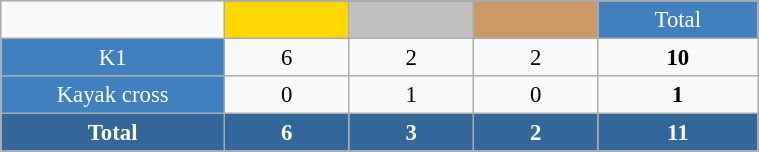<table class="wikitable"  style="font-size:95%; text-align:center; border:gray solid 1px; width:40%;">
<tr>
<td rowspan="2" style="width:3%;"></td>
</tr>
<tr>
<td style="width:2%;" bgcolor=gold></td>
<td style="width:2%;" bgcolor=silver></td>
<td style="width:2%;" bgcolor=cc9966></td>
<td style="width:2%; background-color:#4180be; color:white;">Total</td>
</tr>
<tr>
<td style="background-color:#4180be; color:white;">K1</td>
<td>6</td>
<td>2</td>
<td>2</td>
<td><strong>10</strong></td>
</tr>
<tr>
<td style="background-color:#4180be; color:white;">Kayak cross</td>
<td>0</td>
<td>1</td>
<td>0</td>
<td><strong>1</strong></td>
</tr>
<tr style="background:#369; color:white;">
<td><strong>Total</strong></td>
<td><strong>6</strong></td>
<td><strong>3</strong></td>
<td><strong>2</strong></td>
<td><strong>11</strong></td>
</tr>
</table>
